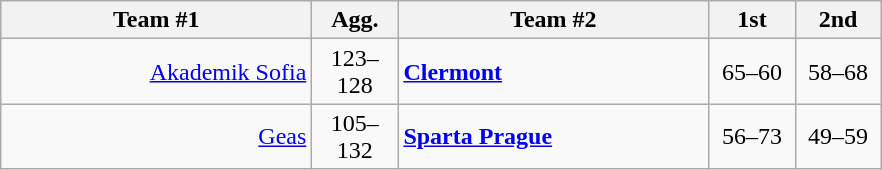<table class=wikitable style="text-align:center">
<tr>
<th width=200>Team #1</th>
<th width=50>Agg.</th>
<th width=200>Team #2</th>
<th width=50>1st</th>
<th width=50>2nd</th>
</tr>
<tr>
<td align=right><a href='#'>Akademik Sofia</a> </td>
<td align=center>123–128</td>
<td align=left> <strong><a href='#'>Clermont</a></strong></td>
<td align=center>65–60</td>
<td align=center>58–68</td>
</tr>
<tr>
<td align=right><a href='#'>Geas</a> </td>
<td align=center>105–132</td>
<td align=left> <strong><a href='#'>Sparta Prague</a></strong></td>
<td align=center>56–73</td>
<td align=center>49–59</td>
</tr>
</table>
